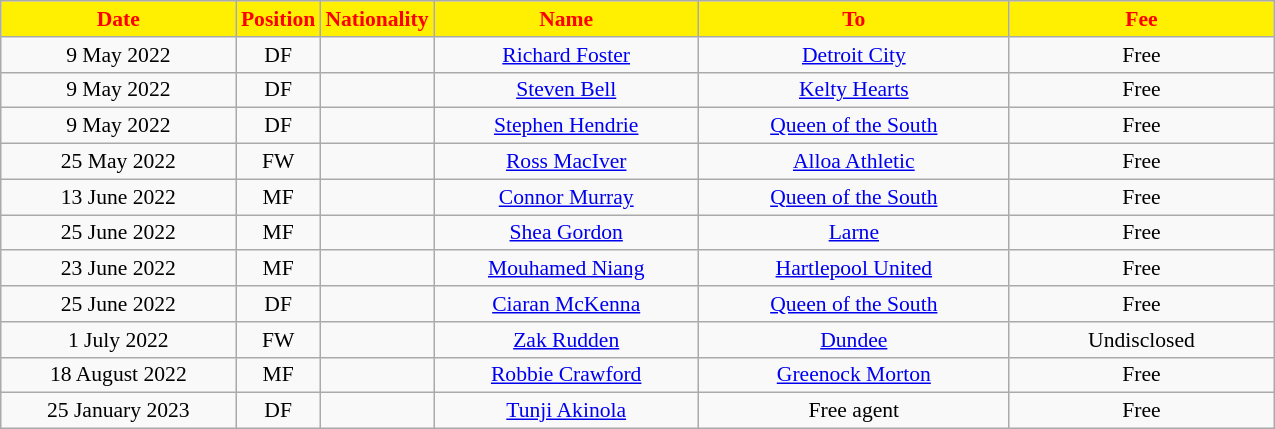<table class="wikitable"  style="text-align:center; font-size:90%; ">
<tr>
<th style="background:#FFEF00; color:red; width:150px;">Date</th>
<th style="background:#FFEF00; color:red; width:45px;">Position</th>
<th style="background:#FFEF00; color:red; width:45px;">Nationality</th>
<th style="background:#FFEF00; color:red; width:170px;">Name</th>
<th style="background:#FFEF00; color:red; width:200px;">To</th>
<th style="background:#FFEF00; color:red; width:170px;">Fee</th>
</tr>
<tr>
<td>9 May 2022</td>
<td>DF</td>
<td></td>
<td><a href='#'>Richard Foster</a></td>
<td><a href='#'>Detroit City</a></td>
<td>Free</td>
</tr>
<tr>
<td>9 May 2022</td>
<td>DF</td>
<td></td>
<td><a href='#'>Steven Bell</a></td>
<td><a href='#'>Kelty Hearts</a></td>
<td>Free</td>
</tr>
<tr>
<td>9 May 2022</td>
<td>DF</td>
<td></td>
<td><a href='#'>Stephen Hendrie</a></td>
<td><a href='#'>Queen of the South</a></td>
<td>Free</td>
</tr>
<tr>
<td>25 May 2022</td>
<td>FW</td>
<td></td>
<td><a href='#'>Ross MacIver</a></td>
<td><a href='#'>Alloa Athletic</a></td>
<td>Free</td>
</tr>
<tr>
<td>13 June 2022</td>
<td>MF</td>
<td></td>
<td><a href='#'>Connor Murray</a></td>
<td><a href='#'>Queen of the South</a></td>
<td>Free</td>
</tr>
<tr>
<td>25 June 2022</td>
<td>MF</td>
<td></td>
<td><a href='#'>Shea Gordon</a></td>
<td><a href='#'>Larne</a></td>
<td>Free</td>
</tr>
<tr>
<td>23 June 2022</td>
<td>MF</td>
<td></td>
<td><a href='#'>Mouhamed Niang</a></td>
<td><a href='#'>Hartlepool United</a></td>
<td>Free</td>
</tr>
<tr>
<td>25 June 2022</td>
<td>DF</td>
<td></td>
<td><a href='#'>Ciaran McKenna</a></td>
<td><a href='#'>Queen of the South</a></td>
<td>Free</td>
</tr>
<tr>
<td>1 July 2022</td>
<td>FW</td>
<td></td>
<td><a href='#'>Zak Rudden</a></td>
<td><a href='#'>Dundee</a></td>
<td>Undisclosed</td>
</tr>
<tr>
<td>18 August 2022</td>
<td>MF</td>
<td></td>
<td><a href='#'>Robbie Crawford</a></td>
<td><a href='#'>Greenock Morton</a></td>
<td>Free</td>
</tr>
<tr>
<td>25 January 2023</td>
<td>DF</td>
<td></td>
<td><a href='#'>Tunji Akinola</a></td>
<td>Free agent</td>
<td>Free</td>
</tr>
</table>
